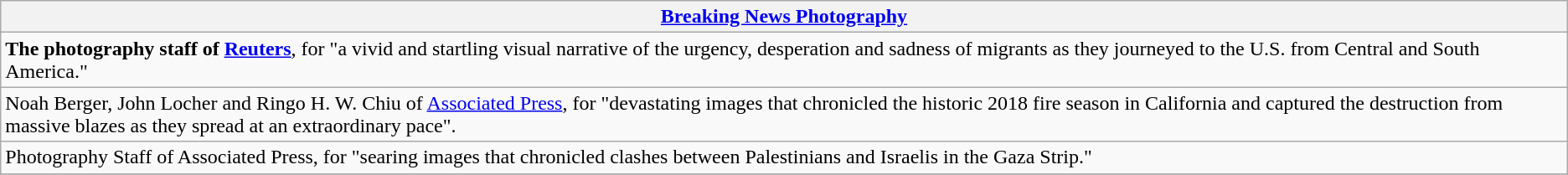<table class="wikitable" style="float:left; float:none;">
<tr>
<th><a href='#'>Breaking News Photography</a></th>
</tr>
<tr>
<td><strong>The photography staff of <a href='#'>Reuters</a></strong>, for "a vivid and startling visual narrative of the urgency, desperation and sadness of migrants as they journeyed to the U.S. from Central and South America."</td>
</tr>
<tr>
<td>Noah Berger, John Locher and Ringo H. W. Chiu of <a href='#'>Associated Press</a>, for "devastating images that chronicled the historic 2018 fire season in California and captured the destruction from massive blazes as they spread at an extraordinary pace".</td>
</tr>
<tr>
<td>Photography Staff of Associated Press, for "searing images that chronicled clashes between Palestinians and Israelis in the Gaza Strip."</td>
</tr>
<tr>
</tr>
</table>
